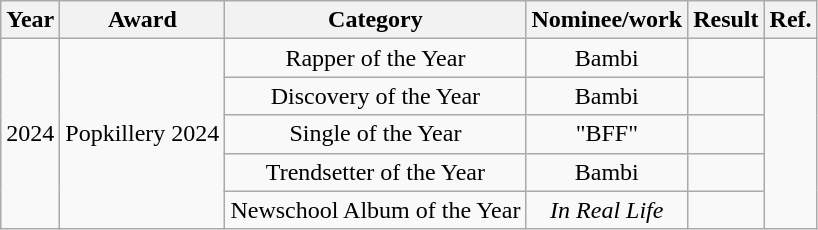<table class="wikitable" style="text-align:center;">
<tr>
<th>Year</th>
<th>Award</th>
<th>Category</th>
<th>Nominee/work</th>
<th>Result</th>
<th>Ref.</th>
</tr>
<tr>
<td rowspan="5">2024</td>
<td rowspan="5">Popkillery 2024</td>
<td>Rapper of the Year</td>
<td>Bambi</td>
<td></td>
<td rowspan="5"></td>
</tr>
<tr>
<td>Discovery of the Year</td>
<td>Bambi</td>
<td></td>
</tr>
<tr>
<td>Single of the Year</td>
<td>"BFF"</td>
<td></td>
</tr>
<tr>
<td>Trendsetter of the Year</td>
<td>Bambi</td>
<td></td>
</tr>
<tr>
<td>Newschool Album of the Year</td>
<td><em>In Real Life</em></td>
<td></td>
</tr>
</table>
